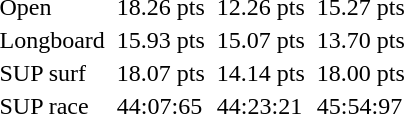<table>
<tr>
<td>Open<br></td>
<td></td>
<td>18.26 pts</td>
<td></td>
<td>12.26 pts</td>
<td></td>
<td>15.27 pts</td>
</tr>
<tr>
<td>Longboard<br></td>
<td></td>
<td>15.93 pts</td>
<td></td>
<td>15.07 pts</td>
<td></td>
<td>13.70 pts</td>
</tr>
<tr>
<td>SUP surf<br></td>
<td></td>
<td>18.07 pts</td>
<td></td>
<td>14.14 pts</td>
<td></td>
<td>18.00 pts</td>
</tr>
<tr>
<td>SUP race<br></td>
<td></td>
<td>44:07:65</td>
<td></td>
<td>44:23:21</td>
<td></td>
<td>45:54:97</td>
</tr>
</table>
